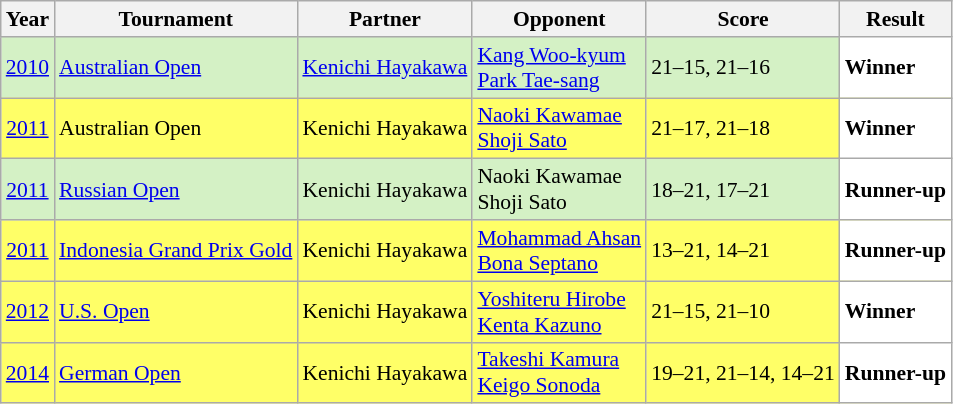<table class="sortable wikitable" style="font-size: 90%;">
<tr>
<th>Year</th>
<th>Tournament</th>
<th>Partner</th>
<th>Opponent</th>
<th>Score</th>
<th>Result</th>
</tr>
<tr style="background:#D4F1C5">
<td align="center"><a href='#'>2010</a></td>
<td align="left"><a href='#'>Australian Open</a></td>
<td align="left"> <a href='#'>Kenichi Hayakawa</a></td>
<td align="left"> <a href='#'>Kang Woo-kyum</a><br> <a href='#'>Park Tae-sang</a></td>
<td align="left">21–15, 21–16</td>
<td style="text-align:left; background:white"> <strong>Winner</strong></td>
</tr>
<tr style="background:#FFFF67">
<td align="center"><a href='#'>2011</a></td>
<td align="left">Australian Open</td>
<td align="left"> Kenichi Hayakawa</td>
<td align="left"> <a href='#'>Naoki Kawamae</a><br> <a href='#'>Shoji Sato</a></td>
<td align="left">21–17, 21–18</td>
<td style="text-align:left; background:white"> <strong>Winner</strong></td>
</tr>
<tr style="background:#D4F1C5">
<td align="center"><a href='#'>2011</a></td>
<td align="left"><a href='#'>Russian Open</a></td>
<td align="left"> Kenichi Hayakawa</td>
<td align="left"> Naoki Kawamae<br> Shoji Sato</td>
<td align="left">18–21, 17–21</td>
<td style="text-align:left; background:white"> <strong>Runner-up</strong></td>
</tr>
<tr style="background:#FFFF67">
<td align="center"><a href='#'>2011</a></td>
<td align="left"><a href='#'>Indonesia Grand Prix Gold</a></td>
<td align="left"> Kenichi Hayakawa</td>
<td align="left"> <a href='#'>Mohammad Ahsan</a><br> <a href='#'>Bona Septano</a></td>
<td align="left">13–21, 14–21</td>
<td style="text-align:left; background:white"> <strong>Runner-up</strong></td>
</tr>
<tr style="background:#FFFF67">
<td align="center"><a href='#'>2012</a></td>
<td align="left"><a href='#'>U.S. Open</a></td>
<td align="left"> Kenichi Hayakawa</td>
<td align="left"> <a href='#'>Yoshiteru Hirobe</a><br> <a href='#'>Kenta Kazuno</a></td>
<td align="left">21–15, 21–10</td>
<td style="text-align:left; background:white"> <strong>Winner</strong></td>
</tr>
<tr style="background:#FFFF67">
<td align="center"><a href='#'>2014</a></td>
<td align="left"><a href='#'>German Open</a></td>
<td align="left"> Kenichi Hayakawa</td>
<td align="left"> <a href='#'>Takeshi Kamura</a><br> <a href='#'>Keigo Sonoda</a></td>
<td align="left">19–21, 21–14, 14–21</td>
<td style="text-align:left; background:white"> <strong>Runner-up</strong></td>
</tr>
</table>
